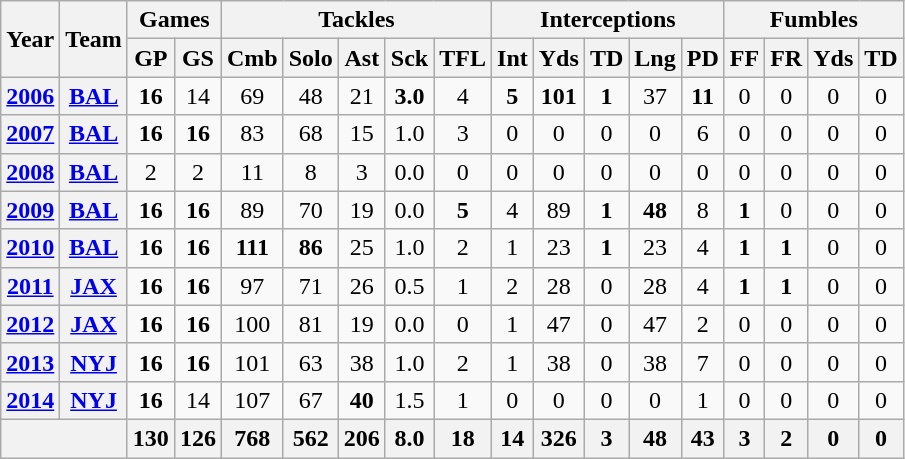<table class="wikitable" style="text-align:center">
<tr>
<th rowspan="2">Year</th>
<th rowspan="2">Team</th>
<th colspan="2">Games</th>
<th colspan="5">Tackles</th>
<th colspan="5">Interceptions</th>
<th colspan="4">Fumbles</th>
</tr>
<tr>
<th>GP</th>
<th>GS</th>
<th>Cmb</th>
<th>Solo</th>
<th>Ast</th>
<th>Sck</th>
<th>TFL</th>
<th>Int</th>
<th>Yds</th>
<th>TD</th>
<th>Lng</th>
<th>PD</th>
<th>FF</th>
<th>FR</th>
<th>Yds</th>
<th>TD</th>
</tr>
<tr>
<th><a href='#'>2006</a></th>
<th><a href='#'>BAL</a></th>
<td><strong>16</strong></td>
<td>14</td>
<td>69</td>
<td>48</td>
<td>21</td>
<td><strong>3.0</strong></td>
<td>4</td>
<td><strong>5</strong></td>
<td><strong>101</strong></td>
<td><strong>1</strong></td>
<td>37</td>
<td><strong>11</strong></td>
<td>0</td>
<td>0</td>
<td>0</td>
<td>0</td>
</tr>
<tr>
<th><a href='#'>2007</a></th>
<th><a href='#'>BAL</a></th>
<td><strong>16</strong></td>
<td><strong>16</strong></td>
<td>83</td>
<td>68</td>
<td>15</td>
<td>1.0</td>
<td>3</td>
<td>0</td>
<td>0</td>
<td>0</td>
<td>0</td>
<td>6</td>
<td>0</td>
<td>0</td>
<td>0</td>
<td>0</td>
</tr>
<tr>
<th><a href='#'>2008</a></th>
<th><a href='#'>BAL</a></th>
<td>2</td>
<td>2</td>
<td>11</td>
<td>8</td>
<td>3</td>
<td>0.0</td>
<td>0</td>
<td>0</td>
<td>0</td>
<td>0</td>
<td>0</td>
<td>0</td>
<td>0</td>
<td>0</td>
<td>0</td>
<td>0</td>
</tr>
<tr>
<th><a href='#'>2009</a></th>
<th><a href='#'>BAL</a></th>
<td><strong>16</strong></td>
<td><strong>16</strong></td>
<td>89</td>
<td>70</td>
<td>19</td>
<td>0.0</td>
<td><strong>5</strong></td>
<td>4</td>
<td>89</td>
<td><strong>1</strong></td>
<td><strong>48</strong></td>
<td>8</td>
<td><strong>1</strong></td>
<td>0</td>
<td>0</td>
<td>0</td>
</tr>
<tr>
<th><a href='#'>2010</a></th>
<th><a href='#'>BAL</a></th>
<td><strong>16</strong></td>
<td><strong>16</strong></td>
<td><strong>111</strong></td>
<td><strong>86</strong></td>
<td>25</td>
<td>1.0</td>
<td>2</td>
<td>1</td>
<td>23</td>
<td><strong>1</strong></td>
<td>23</td>
<td>4</td>
<td><strong>1</strong></td>
<td><strong>1</strong></td>
<td>0</td>
<td>0</td>
</tr>
<tr>
<th><a href='#'>2011</a></th>
<th><a href='#'>JAX</a></th>
<td><strong>16</strong></td>
<td><strong>16</strong></td>
<td>97</td>
<td>71</td>
<td>26</td>
<td>0.5</td>
<td>1</td>
<td>2</td>
<td>28</td>
<td>0</td>
<td>28</td>
<td>4</td>
<td><strong>1</strong></td>
<td><strong>1</strong></td>
<td>0</td>
<td>0</td>
</tr>
<tr>
<th><a href='#'>2012</a></th>
<th><a href='#'>JAX</a></th>
<td><strong>16</strong></td>
<td><strong>16</strong></td>
<td>100</td>
<td>81</td>
<td>19</td>
<td>0.0</td>
<td>0</td>
<td>1</td>
<td>47</td>
<td>0</td>
<td>47</td>
<td>2</td>
<td>0</td>
<td>0</td>
<td>0</td>
<td>0</td>
</tr>
<tr>
<th><a href='#'>2013</a></th>
<th><a href='#'>NYJ</a></th>
<td><strong>16</strong></td>
<td><strong>16</strong></td>
<td>101</td>
<td>63</td>
<td>38</td>
<td>1.0</td>
<td>2</td>
<td>1</td>
<td>38</td>
<td>0</td>
<td>38</td>
<td>7</td>
<td>0</td>
<td>0</td>
<td>0</td>
<td>0</td>
</tr>
<tr>
<th><a href='#'>2014</a></th>
<th><a href='#'>NYJ</a></th>
<td><strong>16</strong></td>
<td>14</td>
<td>107</td>
<td>67</td>
<td><strong>40</strong></td>
<td>1.5</td>
<td>1</td>
<td>0</td>
<td>0</td>
<td>0</td>
<td>0</td>
<td>1</td>
<td>0</td>
<td>0</td>
<td>0</td>
<td>0</td>
</tr>
<tr>
<th colspan="2"></th>
<th>130</th>
<th>126</th>
<th>768</th>
<th>562</th>
<th>206</th>
<th>8.0</th>
<th>18</th>
<th>14</th>
<th>326</th>
<th>3</th>
<th>48</th>
<th>43</th>
<th>3</th>
<th>2</th>
<th>0</th>
<th>0</th>
</tr>
</table>
